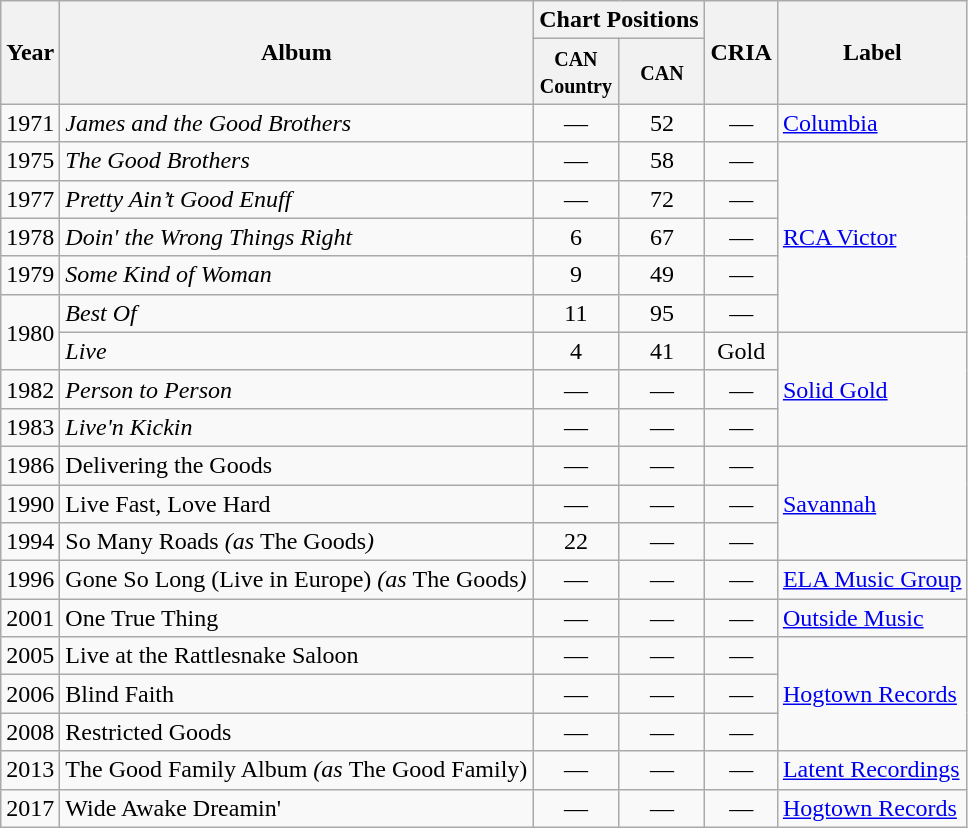<table class="wikitable">
<tr>
<th rowspan="2">Year</th>
<th rowspan="2">Album</th>
<th colspan="2">Chart Positions</th>
<th rowspan="2">CRIA</th>
<th rowspan="2">Label</th>
</tr>
<tr>
<th width="50"><small>CAN Country</small></th>
<th width="50"><small>CAN</small></th>
</tr>
<tr>
<td>1971</td>
<td><em>James and the Good Brothers</em></td>
<td style="text-align:center;">—</td>
<td style="text-align:center;">52</td>
<td style="text-align:center;">—</td>
<td><a href='#'>Columbia</a></td>
</tr>
<tr>
<td>1975</td>
<td><em>The Good Brothers</em></td>
<td style="text-align:center;">—</td>
<td style="text-align:center;">58</td>
<td style="text-align:center;">—</td>
<td rowspan="5"><a href='#'>RCA Victor</a></td>
</tr>
<tr>
<td>1977</td>
<td><em>Pretty Ain’t Good Enuff</em></td>
<td style="text-align:center;">—</td>
<td style="text-align:center;">72</td>
<td style="text-align:center;">—</td>
</tr>
<tr>
<td>1978</td>
<td><em>Doin' the Wrong Things Right</em></td>
<td style="text-align:center;">6</td>
<td style="text-align:center;">67</td>
<td style="text-align:center;">—</td>
</tr>
<tr>
<td>1979</td>
<td><em>Some Kind of Woman</em></td>
<td style="text-align:center;">9</td>
<td style="text-align:center;">49</td>
<td style="text-align:center;">—</td>
</tr>
<tr>
<td rowspan="2">1980</td>
<td><em>Best Of</em></td>
<td style="text-align:center;">11</td>
<td style="text-align:center;">95</td>
<td style="text-align:center;">—</td>
</tr>
<tr>
<td><em>Live</em></td>
<td style="text-align:center;">4</td>
<td style="text-align:center;">41</td>
<td style="text-align:center;">Gold</td>
<td rowspan="3"><a href='#'>Solid Gold</a></td>
</tr>
<tr>
<td>1982</td>
<td><em>Person to Person</em></td>
<td style="text-align:center;">—</td>
<td style="text-align:center;">—</td>
<td style="text-align:center;">—</td>
</tr>
<tr>
<td>1983</td>
<td><em>Live'n Kickin<strong></td>
<td style="text-align:center;">—</td>
<td style="text-align:center;">—</td>
<td style="text-align:center;">—</td>
</tr>
<tr>
<td>1986</td>
<td></em>Delivering the Goods<em></td>
<td style="text-align:center;">—</td>
<td style="text-align:center;">—</td>
<td style="text-align:center;">—</td>
<td rowspan="3"><a href='#'>Savannah</a></td>
</tr>
<tr>
<td>1990</td>
<td></em>Live Fast, Love Hard<em></td>
<td style="text-align:center;">—</td>
<td style="text-align:center;">—</td>
<td style="text-align:center;">—</td>
</tr>
<tr>
<td>1994</td>
<td></em>So Many Roads<em> (as </em>The Goods<em>)</td>
<td style="text-align:center;">22</td>
<td style="text-align:center;">—</td>
<td style="text-align:center;">—</td>
</tr>
<tr>
<td>1996</td>
<td></em>Gone So Long (Live in Europe)<em> (as </em>The Goods<em>)</td>
<td style="text-align:center;">—</td>
<td style="text-align:center;">—</td>
<td style="text-align:center;">—</td>
<td rowspan="1"><a href='#'>ELA Music Group</a></td>
</tr>
<tr>
<td>2001</td>
<td></em>One True Thing<em></td>
<td style="text-align:center;">—</td>
<td style="text-align:center;">—</td>
<td style="text-align:center;">—</td>
<td rowspan="1"><a href='#'>Outside Music</a></td>
</tr>
<tr>
<td>2005</td>
<td></em>Live at the Rattlesnake Saloon<em></td>
<td style="text-align:center;">—</td>
<td style="text-align:center;">—</td>
<td style="text-align:center;">—</td>
<td rowspan="3"><a href='#'>Hogtown Records</a></td>
</tr>
<tr>
<td>2006</td>
<td></em>Blind Faith<em></td>
<td style="text-align:center;">—</td>
<td style="text-align:center;">—</td>
<td style="text-align:center;">—</td>
</tr>
<tr>
<td>2008</td>
<td></em>Restricted Goods<em></td>
<td style="text-align:center;">—</td>
<td style="text-align:center;">—</td>
<td style="text-align:center;">—</td>
</tr>
<tr>
<td>2013</td>
<td></em>The Good Family Album<em> (as </em>The Good Family)<em></td>
<td style="text-align:center;">—</td>
<td style="text-align:center;">—</td>
<td style="text-align:center;">—</td>
<td><a href='#'>Latent Recordings</a></td>
</tr>
<tr>
<td>2017</td>
<td></em>Wide Awake Dreamin' <em></td>
<td style="text-align:center;">—</td>
<td style="text-align:center;">—</td>
<td style="text-align:center;">—</td>
<td><a href='#'>Hogtown Records</a></td>
</tr>
</table>
